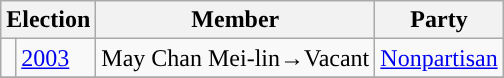<table class="wikitable">
<tr>
<th colspan="2">Election</th>
<th>Member</th>
<th>Party</th>
</tr>
<tr>
<td style="color:inherit;background:"></td>
<td><a href='#'>2003</a></td>
<td>May Chan Mei-lin→Vacant</td>
<td><a href='#'>Nonpartisan</a></td>
</tr>
<tr>
</tr>
</table>
